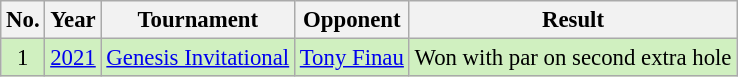<table class="wikitable" style="font-size:95%;">
<tr>
<th>No.</th>
<th>Year</th>
<th>Tournament</th>
<th>Opponent</th>
<th>Result</th>
</tr>
<tr style="background:#d0f0c0;">
<td align=center>1</td>
<td align=center><a href='#'>2021</a></td>
<td><a href='#'>Genesis Invitational</a></td>
<td> <a href='#'>Tony Finau</a></td>
<td>Won with par on second extra hole</td>
</tr>
</table>
